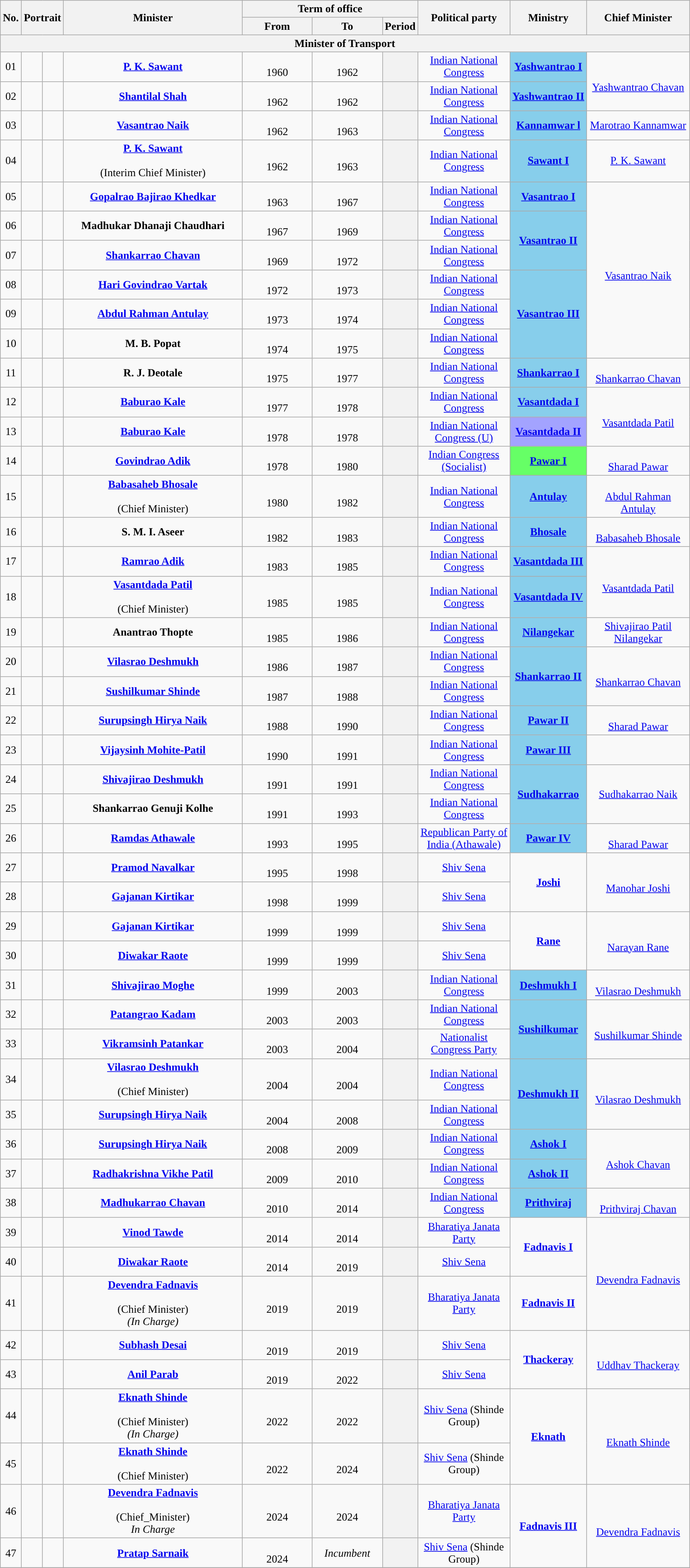<table class="wikitable" style="text-align:center">
<tr>
<th rowspan="2">No.</th>
<th rowspan="2" colspan="2">Portrait</th>
<th rowspan="2" style="width:16em">Minister<br></th>
<th colspan="3">Term of office</th>
<th rowspan="2" style="width:8em">Political party</th>
<th rowspan="2">Ministry</th>
<th rowspan="2" style="width:9em">Chief Minister</th>
</tr>
<tr>
<th style="width:6em">From</th>
<th style="width:6em">To</th>
<th>Period</th>
</tr>
<tr>
<th colspan="10">Minister of Transport</th>
</tr>
<tr>
<td>01</td>
<td style="color:inherit;background:"></td>
<td></td>
<td><strong><a href='#'>P. K. Sawant</a></strong> <br> </td>
<td><br>1960</td>
<td><br>1962</td>
<th></th>
<td><a href='#'>Indian National Congress</a></td>
<td bgcolor="#87CEEB"><a href='#'><strong>Yashwantrao I</strong></a></td>
<td rowspan="2"> <br><a href='#'>Yashwantrao Chavan</a></td>
</tr>
<tr>
<td>02</td>
<td style="color:inherit;background:"></td>
<td></td>
<td><strong><a href='#'>Shantilal Shah</a></strong> <br> </td>
<td><br>1962</td>
<td><br>1962</td>
<th></th>
<td><a href='#'>Indian National Congress</a></td>
<td bgcolor="#87CEEB"><a href='#'><strong>Yashwantrao II</strong></a></td>
</tr>
<tr>
<td>03</td>
<td style="color:inherit;background:"></td>
<td><br></td>
<td><strong><a href='#'>Vasantrao Naik</a></strong> <br> </td>
<td><br>1962</td>
<td><br>1963</td>
<th></th>
<td><a href='#'>Indian National Congress</a></td>
<td bgcolor="#87CEEB"><a href='#'><strong>Kannamwar l</strong></a></td>
<td><a href='#'>Marotrao Kannamwar</a></td>
</tr>
<tr>
<td>04</td>
<td style="color:inherit;background:"></td>
<td></td>
<td><strong><a href='#'>P. K. Sawant</a></strong> <br>  <br>(Interim Chief Minister)</td>
<td><br>1962</td>
<td><br>1963</td>
<th></th>
<td><a href='#'>Indian National Congress</a></td>
<td bgcolor="#87CEEB"><a href='#'><strong>Sawant I</strong></a></td>
<td><a href='#'>P. K. Sawant</a></td>
</tr>
<tr>
<td>05</td>
<td style="color:inherit;background:"></td>
<td></td>
<td><strong><a href='#'>Gopalrao Bajirao Khedkar</a></strong> <br> </td>
<td><br>1963</td>
<td><br>1967</td>
<th></th>
<td><a href='#'>Indian National Congress</a></td>
<td bgcolor="#87CEEB"><a href='#'><strong>Vasantrao I</strong></a></td>
<td rowspan="6"><br><a href='#'>Vasantrao Naik</a></td>
</tr>
<tr>
<td>06</td>
<td style="color:inherit;background:"></td>
<td></td>
<td><strong>Madhukar Dhanaji Chaudhari</strong> <br> </td>
<td><br>1967</td>
<td><br>1969</td>
<th></th>
<td><a href='#'>Indian National Congress</a></td>
<td rowspan="2" bgcolor="#87CEEB"><a href='#'><strong>Vasantrao II</strong></a></td>
</tr>
<tr>
<td>07</td>
<td style="color:inherit;background:"></td>
<td></td>
<td><strong><a href='#'>Shankarrao Chavan</a></strong> <br> </td>
<td><br>1969</td>
<td><br>1972</td>
<th></th>
<td><a href='#'>Indian National Congress</a></td>
</tr>
<tr>
<td>08</td>
<td style="color:inherit;background:"></td>
<td></td>
<td><strong><a href='#'>Hari Govindrao Vartak</a></strong> <br> </td>
<td><br>1972</td>
<td><br>1973</td>
<th></th>
<td><a href='#'>Indian National Congress</a></td>
<td rowspan="3" bgcolor="#87CEEB"><a href='#'><strong>Vasantrao III</strong></a></td>
</tr>
<tr>
<td>09</td>
<td style="color:inherit;background:"></td>
<td><br></td>
<td><strong><a href='#'>Abdul Rahman Antulay</a></strong><br> </td>
<td><br>1973</td>
<td><br>1974</td>
<th></th>
<td><a href='#'>Indian National Congress</a></td>
</tr>
<tr>
<td>10</td>
<td style="color:inherit;background:"></td>
<td></td>
<td><strong>M. B. Popat</strong> <br> </td>
<td><br>1974</td>
<td><br>1975</td>
<th></th>
<td><a href='#'>Indian National Congress</a></td>
</tr>
<tr>
<td>11</td>
<td style="color:inherit;background:"></td>
<td></td>
<td><strong>R. J. Deotale</strong>  <br> </td>
<td><br>1975</td>
<td><br>1977</td>
<th></th>
<td><a href='#'>Indian National Congress</a></td>
<td rowspan="1" bgcolor="#87CEEB"><a href='#'><strong>Shankarrao I</strong></a></td>
<td rowspan="1"><br><a href='#'>Shankarrao Chavan</a></td>
</tr>
<tr>
<td>12</td>
<td style="color:inherit;background:"></td>
<td></td>
<td><strong><a href='#'>Baburao Kale</a></strong> <br> </td>
<td><br>1977</td>
<td><br>1978</td>
<th></th>
<td><a href='#'>Indian National Congress</a></td>
<td rowspan="1" bgcolor="#88CEEB"><a href='#'><strong>Vasantdada I</strong></a></td>
<td rowspan="2"><br><a href='#'>Vasantdada Patil</a></td>
</tr>
<tr>
<td>13</td>
<td style="color:inherit;background:"></td>
<td></td>
<td><strong><a href='#'>Baburao Kale</a></strong> <br> </td>
<td><br>1978</td>
<td><br>1978</td>
<th></th>
<td><a href='#'>Indian National Congress (U)</a></td>
<td bgcolor="#A3A3FF"><a href='#'><strong>Vasantdada II</strong></a></td>
</tr>
<tr>
<td>14</td>
<td style="color:inherit;background:"></td>
<td></td>
<td><strong><a href='#'>Govindrao Adik</a></strong> <br> </td>
<td><br>1978</td>
<td><br>1980</td>
<th></th>
<td><a href='#'>Indian Congress (Socialist)</a></td>
<td rowspan="1" bgcolor="#66FF66"><a href='#'><strong>Pawar I</strong></a></td>
<td rowspan="1"><br><a href='#'>Sharad Pawar</a></td>
</tr>
<tr>
<td>15</td>
<td style="color:inherit;background:"></td>
<td></td>
<td><strong><a href='#'>Babasaheb Bhosale</a></strong> <br> <br>(Chief Minister)</td>
<td><br>1980</td>
<td><br>1982</td>
<th></th>
<td><a href='#'>Indian National Congress</a></td>
<td bgcolor="#87CEEB"><a href='#'><strong>Antulay</strong></a></td>
<td rowspan="1"> <br><a href='#'>Abdul Rahman Antulay</a></td>
</tr>
<tr>
<td>16</td>
<td style="color:inherit;background:"></td>
<td></td>
<td><strong>S. M. I. Aseer</strong> <br> </td>
<td><br>1982</td>
<td><br>1983</td>
<th></th>
<td><a href='#'>Indian National Congress</a></td>
<td rowspan="1" bgcolor="#87CEEB"><a href='#'><strong>Bhosale</strong></a></td>
<td rowspan="1"> <br><a href='#'>Babasaheb Bhosale</a></td>
</tr>
<tr>
<td>17</td>
<td style="color:inherit;background:"></td>
<td></td>
<td><strong><a href='#'>Ramrao Adik</a></strong> <br> </td>
<td><br>1983</td>
<td><br>1985</td>
<th></th>
<td><a href='#'>Indian National Congress</a></td>
<td bgcolor="#87CEEB"><a href='#'><strong>Vasantdada III</strong></a></td>
<td rowspan="2"><br><a href='#'>Vasantdada Patil</a></td>
</tr>
<tr>
<td>18</td>
<td style="color:inherit;background:"></td>
<td></td>
<td><strong><a href='#'>Vasantdada Patil</a></strong><br>   <br>(Chief Minister)</td>
<td><br>1985</td>
<td><br>1985</td>
<th></th>
<td><a href='#'>Indian National Congress</a></td>
<td bgcolor="#87CEEB"><a href='#'><strong>Vasantdada IV</strong></a></td>
</tr>
<tr>
<td>19</td>
<td style="color:inherit;background:"></td>
<td></td>
<td><strong>Anantrao Thopte</strong>  <br> </td>
<td><br>1985</td>
<td><br>1986</td>
<th></th>
<td><a href='#'>Indian National Congress</a></td>
<td bgcolor="#87CEEB"><a href='#'><strong>Nilangekar</strong></a></td>
<td><a href='#'>Shivajirao Patil Nilangekar</a></td>
</tr>
<tr>
<td>20</td>
<td style="color:inherit;background:"></td>
<td></td>
<td><strong><a href='#'>Vilasrao Deshmukh</a></strong> <br> </td>
<td><br>1986</td>
<td><br>1987</td>
<th></th>
<td><a href='#'>Indian National Congress</a></td>
<td rowspan="2"bgcolor="#87CEEB"><a href='#'><strong>Shankarrao II</strong></a></td>
<td rowspan="2"> <br><a href='#'>Shankarrao Chavan</a></td>
</tr>
<tr>
<td>21</td>
<td style="color:inherit;background:"></td>
<td><br></td>
<td><strong><a href='#'>Sushilkumar Shinde</a></strong>  <br> </td>
<td><br>1987</td>
<td><br>1988</td>
<th></th>
<td><a href='#'>Indian National Congress</a></td>
</tr>
<tr>
<td>22</td>
<td style="color:inherit;background:"></td>
<td></td>
<td><strong><a href='#'>Surupsingh Hirya Naik</a></strong>  <br> </td>
<td><br>1988</td>
<td><br>1990</td>
<th></th>
<td><a href='#'>Indian National Congress</a></td>
<td bgcolor="#87CEEB"><a href='#'><strong>Pawar II</strong></a></td>
<td rowspan="1"> <br><a href='#'>Sharad Pawar</a></td>
</tr>
<tr>
<td>23</td>
<td style="color:inherit;background:"></td>
<td><br></td>
<td><strong><a href='#'>Vijaysinh Mohite-Patil</a></strong>  <br> </td>
<td><br>1990</td>
<td><br>1991</td>
<th></th>
<td><a href='#'>Indian National Congress</a></td>
<td rowspan="1" bgcolor="#87CEEB"><a href='#'><strong>Pawar III</strong></a></td>
</tr>
<tr>
<td>24</td>
<td style="color:inherit;background:"></td>
<td><br></td>
<td><strong><a href='#'>Shivajirao Deshmukh</a></strong>  <br> </td>
<td><br>1991</td>
<td><br>1991</td>
<th></th>
<td><a href='#'>Indian National Congress</a></td>
<td rowspan="2" bgcolor="#87CEEB"><a href='#'><strong>Sudhakarrao</strong></a></td>
<td rowspan="2"><a href='#'>Sudhakarrao Naik</a></td>
</tr>
<tr>
<td>25</td>
<td style="color:inherit;background:"></td>
<td></td>
<td><strong>Shankarrao Genuji Kolhe</strong>  <br> </td>
<td><br>1991</td>
<td><br>1993</td>
<th></th>
<td><a href='#'>Indian National Congress</a></td>
</tr>
<tr>
<td>26</td>
<td style="color:inherit;background:"></td>
<td></td>
<td><strong><a href='#'>Ramdas Athawale</a></strong> <br> </td>
<td><br>1993</td>
<td><br>1995</td>
<th></th>
<td><a href='#'>Republican Party of India (Athawale)</a></td>
<td bgcolor="#87CEEB"><a href='#'><strong>Pawar IV</strong></a></td>
<td> <br><a href='#'>Sharad Pawar</a></td>
</tr>
<tr>
<td>27</td>
<td style="color:inherit;background:"></td>
<td></td>
<td><strong><a href='#'>Pramod Navalkar</a></strong> <br> </td>
<td><br>1995</td>
<td><br>1998</td>
<th></th>
<td><a href='#'>Shiv Sena</a></td>
<td rowspan="2"><a href='#'><strong>Joshi</strong></a></td>
<td rowspan="2"> <br><a href='#'>Manohar Joshi</a></td>
</tr>
<tr>
<td>28</td>
<td style="color:inherit;background:"></td>
<td></td>
<td><strong><a href='#'>Gajanan Kirtikar</a></strong> <br> </td>
<td><br>1998</td>
<td><br>1999</td>
<th></th>
<td><a href='#'>Shiv Sena</a></td>
</tr>
<tr>
<td>29</td>
<td style="color:inherit;background:"></td>
<td></td>
<td><strong><a href='#'>Gajanan Kirtikar</a></strong> <br> </td>
<td><br>1999</td>
<td><br>1999</td>
<th></th>
<td><a href='#'>Shiv Sena</a></td>
<td rowspan="2"><a href='#'><strong>Rane</strong></a></td>
<td rowspan="2"> <br><a href='#'>Narayan Rane</a></td>
</tr>
<tr>
<td>30</td>
<td style="color:inherit;background:"></td>
<td></td>
<td><strong><a href='#'>Diwakar Raote</a></strong> <br> </td>
<td><br>1999</td>
<td><br>1999</td>
<th></th>
<td><a href='#'>Shiv Sena</a></td>
</tr>
<tr>
<td>31</td>
<td style="color:inherit;background:"></td>
<td></td>
<td><strong><a href='#'>Shivajirao Moghe</a></strong> <br> </td>
<td><br>1999</td>
<td><br>2003</td>
<th></th>
<td><a href='#'>Indian National Congress</a></td>
<td rowspan="1" bgcolor="#87CEEB"><a href='#'><strong>Deshmukh I</strong></a></td>
<td rowspan="1"> <br><a href='#'>Vilasrao Deshmukh</a></td>
</tr>
<tr>
<td>32</td>
<td style="color:inherit;background:"></td>
<td></td>
<td><strong><a href='#'>Patangrao Kadam</a></strong> <br> </td>
<td><br>2003</td>
<td><br>2003</td>
<th></th>
<td><a href='#'>Indian National Congress</a></td>
<td rowspan="2" bgcolor="#87CEEB"><a href='#'><strong>Sushilkumar</strong></a></td>
<td rowspan="2"> <br><a href='#'>Sushilkumar Shinde</a></td>
</tr>
<tr>
<td>33</td>
<td style="color:inherit;background:"></td>
<td></td>
<td><strong><a href='#'>Vikramsinh Patankar</a></strong> <br> </td>
<td><br>2003</td>
<td><br>2004</td>
<th></th>
<td><a href='#'>Nationalist Congress Party</a></td>
</tr>
<tr>
<td>34</td>
<td style="color:inherit;background:"></td>
<td></td>
<td><strong><a href='#'>Vilasrao Deshmukh</a></strong> <br> <br>(Chief Minister)</td>
<td><br>2004</td>
<td><br>2004</td>
<th></th>
<td><a href='#'>Indian National Congress</a></td>
<td rowspan="2" bgcolor="#87CEEB"><a href='#'><strong>Deshmukh II</strong></a></td>
<td rowspan="2"> <br><a href='#'>Vilasrao Deshmukh</a></td>
</tr>
<tr>
<td>35</td>
<td style="color:inherit;background:"></td>
<td></td>
<td><strong><a href='#'>Surupsingh Hirya Naik</a></strong> <br> </td>
<td><br>2004</td>
<td><br>2008</td>
<th></th>
<td><a href='#'>Indian National Congress</a></td>
</tr>
<tr>
<td>36</td>
<td style="color:inherit;background:"></td>
<td></td>
<td><strong><a href='#'>Surupsingh Hirya Naik</a></strong> <br> </td>
<td><br>2008</td>
<td><br>2009</td>
<th></th>
<td><a href='#'>Indian National Congress</a></td>
<td bgcolor="#87CEEB"><a href='#'><strong>Ashok I</strong></a></td>
<td rowspan="2"><br><a href='#'>Ashok Chavan</a></td>
</tr>
<tr>
<td>37</td>
<td style="color:inherit;background:"></td>
<td></td>
<td><strong><a href='#'>Radhakrishna Vikhe Patil</a></strong> <br> </td>
<td><br>2009</td>
<td><br>2010</td>
<th></th>
<td><a href='#'>Indian National Congress</a></td>
<td bgcolor="#87CEEB"><a href='#'><strong>Ashok II</strong></a></td>
</tr>
<tr>
<td>38</td>
<td style="color:inherit;background:"></td>
<td></td>
<td><strong><a href='#'>Madhukarrao Chavan</a></strong> <br> </td>
<td><br>2010</td>
<td><br>2014</td>
<th></th>
<td><a href='#'>Indian National Congress</a></td>
<td rowspan="1" bgcolor="#87CEEB"><a href='#'><strong>Prithviraj</strong></a></td>
<td rowspan="1"><br><a href='#'>Prithviraj Chavan</a></td>
</tr>
<tr>
<td>39</td>
<td style="color:inherit;background:"></td>
<td></td>
<td><strong><a href='#'>Vinod Tawde</a></strong> <br> </td>
<td><br>2014</td>
<td><br>2014</td>
<th></th>
<td rowspan="1"><a href='#'>Bharatiya Janata Party</a></td>
<td rowspan="2"><a href='#'><strong>Fadnavis I</strong></a></td>
<td rowspan="3"> <br><a href='#'>Devendra Fadnavis</a></td>
</tr>
<tr>
<td>40</td>
<td style="color:inherit;background:"></td>
<td></td>
<td><strong><a href='#'>Diwakar Raote</a></strong> <br> </td>
<td><br>2014</td>
<td><br>2019</td>
<th></th>
<td rowspan="1"><a href='#'>Shiv Sena</a></td>
</tr>
<tr>
<td>41</td>
<td style="color:inherit;background:"></td>
<td></td>
<td><strong><a href='#'>Devendra Fadnavis</a></strong>  <br> <br>(Chief Minister) <br><em>(In Charge)</em></td>
<td><br>2019</td>
<td><br>2019</td>
<th></th>
<td><a href='#'>Bharatiya Janata Party</a></td>
<td rowspan="1"><a href='#'><strong>Fadnavis II</strong></a></td>
</tr>
<tr>
<td>42</td>
<td style="color:inherit;background:"></td>
<td></td>
<td><strong><a href='#'>Subhash Desai</a></strong> <br> </td>
<td><br>2019</td>
<td><br>2019</td>
<th></th>
<td><a href='#'>Shiv Sena</a></td>
<td rowspan="2"><a href='#'><strong>Thackeray</strong></a></td>
<td rowspan="2"> <br><a href='#'>Uddhav Thackeray</a></td>
</tr>
<tr>
<td>43</td>
<td style="color:inherit;background:"></td>
<td></td>
<td><strong><a href='#'>Anil Parab</a></strong> <br> </td>
<td><br>2019</td>
<td><br>2022</td>
<th></th>
<td><a href='#'>Shiv Sena</a></td>
</tr>
<tr>
<td>44</td>
<td style="color:inherit;background:"></td>
<td></td>
<td><strong><a href='#'>Eknath Shinde</a></strong> <br> <br>(Chief Minister) <br><em>(In Charge)</em></td>
<td><br>2022</td>
<td><br>2022</td>
<th></th>
<td><a href='#'>Shiv Sena</a> (Shinde Group)</td>
<td rowspan="2"><a href='#'><strong>Eknath</strong></a></td>
<td rowspan="2"> <br><a href='#'>Eknath Shinde</a></td>
</tr>
<tr>
<td>45</td>
<td style="color:inherit;background:"></td>
<td></td>
<td><strong><a href='#'>Eknath Shinde</a></strong> <br> <br>(Chief Minister) <br></td>
<td><br>2022</td>
<td><br>2024</td>
<th></th>
<td><a href='#'>Shiv Sena</a> (Shinde Group)</td>
</tr>
<tr>
<td>46</td>
<td style="color:inherit;background:"></td>
<td></td>
<td><strong><a href='#'>Devendra Fadnavis</a></strong>  <br> <br>(Chief_Minister) <br><em>In Charge</em></td>
<td><br>2024</td>
<td><br>2024</td>
<th></th>
<td><a href='#'>Bharatiya Janata Party</a></td>
<td rowspan="2"><a href='#'><strong>Fadnavis III</strong></a></td>
<td rowspan="2"> <br><a href='#'>Devendra Fadnavis</a></td>
</tr>
<tr>
<td>47</td>
<td style="color:inherit;background:"></td>
<td></td>
<td><strong><a href='#'>Pratap Sarnaik</a></strong> <br> </td>
<td><br>2024</td>
<td><em>Incumbent</em></td>
<th></th>
<td><a href='#'>Shiv Sena</a> (Shinde Group)</td>
</tr>
<tr>
</tr>
</table>
